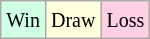<table class="wikitable">
<tr>
<td style="background-color: #d0ffe3;"><small>Win</small></td>
<td style="background-color: #ffffdd;"><small>Draw</small></td>
<td style="background-color: #ffd0e3;"><small>Loss</small></td>
</tr>
</table>
